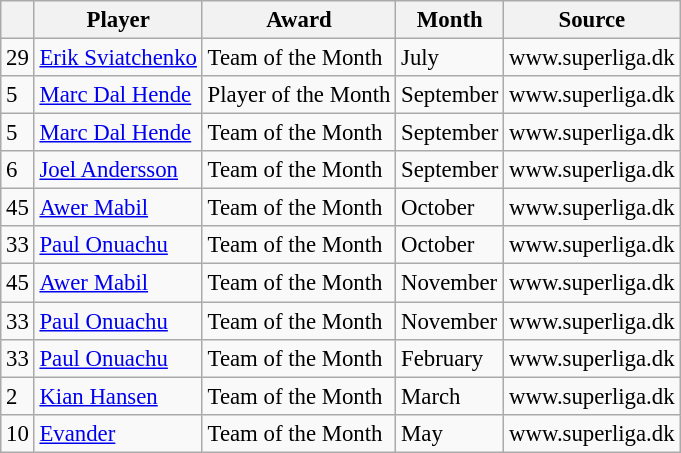<table class="wikitable sortable" style="text-align:left; font-size:95%;">
<tr>
<th></th>
<th>Player</th>
<th>Award</th>
<th>Month</th>
<th>Source</th>
</tr>
<tr>
<td>29</td>
<td><a href='#'>Erik Sviatchenko</a></td>
<td>Team of the Month</td>
<td>July</td>
<td>www.superliga.dk </td>
</tr>
<tr>
<td>5</td>
<td><a href='#'>Marc Dal Hende</a></td>
<td>Player of the Month</td>
<td>September</td>
<td>www.superliga.dk </td>
</tr>
<tr>
<td>5</td>
<td><a href='#'>Marc Dal Hende</a></td>
<td>Team of the Month</td>
<td>September</td>
<td>www.superliga.dk</td>
</tr>
<tr>
<td>6</td>
<td><a href='#'>Joel Andersson</a></td>
<td>Team of the Month</td>
<td>September</td>
<td>www.superliga.dk</td>
</tr>
<tr>
<td>45</td>
<td><a href='#'>Awer Mabil</a></td>
<td>Team of the Month</td>
<td>October</td>
<td>www.superliga.dk</td>
</tr>
<tr>
<td>33</td>
<td><a href='#'>Paul Onuachu</a></td>
<td>Team of the Month</td>
<td>October</td>
<td>www.superliga.dk</td>
</tr>
<tr>
<td>45</td>
<td><a href='#'>Awer Mabil</a></td>
<td>Team of the Month</td>
<td>November</td>
<td>www.superliga.dk</td>
</tr>
<tr>
<td>33</td>
<td><a href='#'>Paul Onuachu</a></td>
<td>Team of the Month</td>
<td>November</td>
<td>www.superliga.dk</td>
</tr>
<tr>
<td>33</td>
<td><a href='#'>Paul Onuachu</a></td>
<td>Team of the Month</td>
<td>February</td>
<td>www.superliga.dk</td>
</tr>
<tr>
<td>2</td>
<td><a href='#'>Kian Hansen</a></td>
<td>Team of the Month</td>
<td>March</td>
<td>www.superliga.dk</td>
</tr>
<tr>
<td>10</td>
<td><a href='#'>Evander</a></td>
<td>Team of the Month</td>
<td>May</td>
<td>www.superliga.dk</td>
</tr>
</table>
